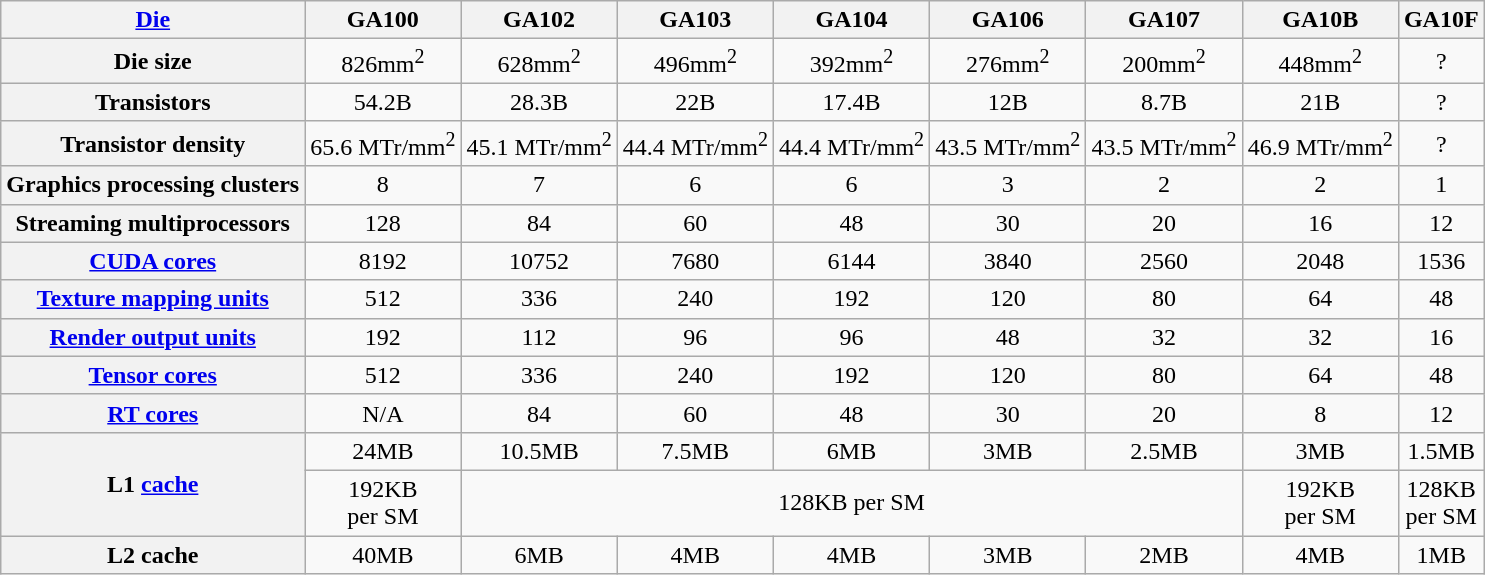<table class="wikitable" style="font-size:100%; text-align:center;">
<tr>
<th><a href='#'>Die</a></th>
<th>GA100</th>
<th>GA102</th>
<th>GA103</th>
<th>GA104</th>
<th>GA106</th>
<th>GA107</th>
<th>GA10B</th>
<th>GA10F</th>
</tr>
<tr>
<th>Die size</th>
<td>826mm<sup>2</sup></td>
<td>628mm<sup>2</sup></td>
<td>496mm<sup>2</sup></td>
<td>392mm<sup>2</sup></td>
<td>276mm<sup>2</sup></td>
<td>200mm<sup>2</sup></td>
<td>448mm<sup>2</sup></td>
<td>?</td>
</tr>
<tr>
<th>Transistors</th>
<td>54.2B</td>
<td>28.3B</td>
<td>22B</td>
<td>17.4B</td>
<td>12B</td>
<td>8.7B</td>
<td>21B</td>
<td>?</td>
</tr>
<tr>
<th>Transistor density</th>
<td>65.6 MTr/mm<sup>2</sup></td>
<td>45.1 MTr/mm<sup>2</sup></td>
<td>44.4 MTr/mm<sup>2</sup></td>
<td>44.4 MTr/mm<sup>2</sup></td>
<td>43.5 MTr/mm<sup>2</sup></td>
<td>43.5 MTr/mm<sup>2</sup></td>
<td>46.9 MTr/mm<sup>2</sup></td>
<td>?</td>
</tr>
<tr>
<th>Graphics processing clusters</th>
<td>8</td>
<td>7</td>
<td>6</td>
<td>6</td>
<td>3</td>
<td>2</td>
<td>2</td>
<td>1</td>
</tr>
<tr>
<th>Streaming multiprocessors</th>
<td>128</td>
<td>84</td>
<td>60</td>
<td>48</td>
<td>30</td>
<td>20</td>
<td>16</td>
<td>12</td>
</tr>
<tr>
<th><a href='#'>CUDA cores</a></th>
<td>8192</td>
<td>10752</td>
<td>7680</td>
<td>6144</td>
<td>3840</td>
<td>2560</td>
<td>2048</td>
<td>1536</td>
</tr>
<tr>
<th><a href='#'>Texture mapping units</a></th>
<td>512</td>
<td>336</td>
<td>240</td>
<td>192</td>
<td>120</td>
<td>80</td>
<td>64</td>
<td>48</td>
</tr>
<tr>
<th><a href='#'>Render output units</a></th>
<td>192</td>
<td>112</td>
<td>96</td>
<td>96</td>
<td>48</td>
<td>32</td>
<td>32</td>
<td>16</td>
</tr>
<tr>
<th><a href='#'>Tensor cores</a></th>
<td>512</td>
<td>336</td>
<td>240</td>
<td>192</td>
<td>120</td>
<td>80</td>
<td>64</td>
<td>48</td>
</tr>
<tr>
<th><a href='#'>RT cores</a></th>
<td>N/A</td>
<td>84</td>
<td>60</td>
<td>48</td>
<td>30</td>
<td>20</td>
<td>8</td>
<td>12</td>
</tr>
<tr>
<th rowspan="2">L1 <a href='#'>cache</a></th>
<td>24MB</td>
<td>10.5MB</td>
<td>7.5MB</td>
<td>6MB</td>
<td>3MB</td>
<td>2.5MB</td>
<td>3MB</td>
<td>1.5MB</td>
</tr>
<tr>
<td>192KB<br>per SM</td>
<td colspan="5">128KB per SM</td>
<td>192KB<br>per SM</td>
<td>128KB<br>per SM</td>
</tr>
<tr>
<th>L2 cache</th>
<td>40MB</td>
<td>6MB</td>
<td>4MB</td>
<td>4MB</td>
<td>3MB</td>
<td>2MB</td>
<td>4MB</td>
<td>1MB</td>
</tr>
</table>
